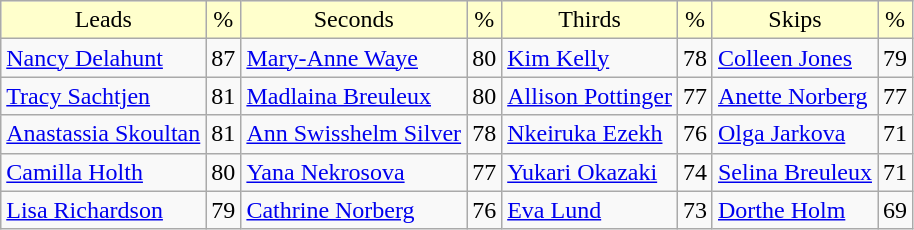<table class="wikitable">
<tr align=center bgcolor="#ffffcc">
<td>Leads</td>
<td>%</td>
<td>Seconds</td>
<td>%</td>
<td>Thirds</td>
<td>%</td>
<td>Skips</td>
<td>%</td>
</tr>
<tr>
<td> <a href='#'>Nancy Delahunt</a></td>
<td>87</td>
<td> <a href='#'>Mary-Anne Waye</a></td>
<td>80</td>
<td> <a href='#'>Kim Kelly</a></td>
<td>78</td>
<td> <a href='#'>Colleen Jones</a></td>
<td>79</td>
</tr>
<tr>
<td> <a href='#'>Tracy Sachtjen</a></td>
<td>81</td>
<td> <a href='#'>Madlaina Breuleux</a></td>
<td>80</td>
<td> <a href='#'>Allison Pottinger</a></td>
<td>77</td>
<td> <a href='#'>Anette Norberg</a></td>
<td>77</td>
</tr>
<tr>
<td> <a href='#'>Anastassia Skoultan</a></td>
<td>81</td>
<td> <a href='#'>Ann Swisshelm Silver</a></td>
<td>78</td>
<td> <a href='#'>Nkeiruka Ezekh</a></td>
<td>76</td>
<td> <a href='#'>Olga Jarkova</a></td>
<td>71</td>
</tr>
<tr>
<td> <a href='#'>Camilla Holth</a></td>
<td>80</td>
<td> <a href='#'>Yana Nekrosova</a></td>
<td>77</td>
<td> <a href='#'>Yukari Okazaki</a></td>
<td>74</td>
<td> <a href='#'>Selina Breuleux</a></td>
<td>71</td>
</tr>
<tr>
<td> <a href='#'>Lisa Richardson</a></td>
<td>79</td>
<td> <a href='#'>Cathrine Norberg</a></td>
<td>76</td>
<td> <a href='#'>Eva Lund</a></td>
<td>73</td>
<td> <a href='#'>Dorthe Holm</a></td>
<td>69</td>
</tr>
</table>
